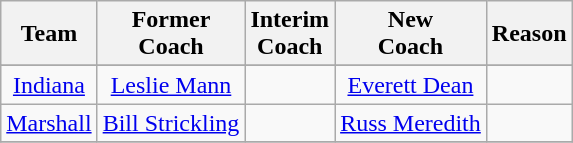<table class="wikitable" style="text-align:center;">
<tr>
<th>Team</th>
<th>Former<br>Coach</th>
<th>Interim<br>Coach</th>
<th>New<br>Coach</th>
<th>Reason</th>
</tr>
<tr>
</tr>
<tr>
<td><a href='#'>Indiana</a></td>
<td><a href='#'>Leslie Mann</a></td>
<td></td>
<td><a href='#'>Everett Dean</a></td>
<td></td>
</tr>
<tr>
<td><a href='#'>Marshall</a></td>
<td><a href='#'>Bill Strickling</a></td>
<td></td>
<td><a href='#'>Russ Meredith</a></td>
<td></td>
</tr>
<tr>
</tr>
</table>
